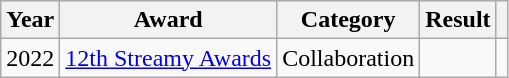<table class="wikitable sortable">
<tr>
<th>Year</th>
<th>Award</th>
<th>Category</th>
<th>Result</th>
<th></th>
</tr>
<tr>
<td>2022</td>
<td><a href='#'>12th Streamy Awards</a></td>
<td>Collaboration</td>
<td></td>
<td></td>
</tr>
</table>
